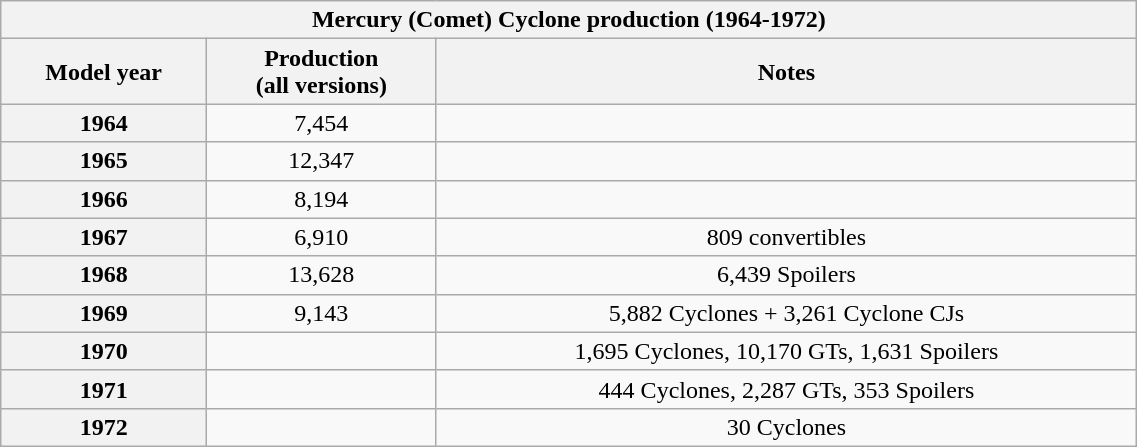<table class="wikitable" style="text-align:center; width:60%">
<tr>
<th colspan="3">Mercury (Comet) Cyclone production (1964-1972)</th>
</tr>
<tr>
<th>Model year</th>
<th scope="col">Production<br> (all versions)</th>
<th scope="col">Notes</th>
</tr>
<tr>
<th scope="row">1964</th>
<td>7,454</td>
<td></td>
</tr>
<tr>
<th scope="row">1965</th>
<td>12,347</td>
<td></td>
</tr>
<tr>
<th scope="row">1966</th>
<td>8,194</td>
<td></td>
</tr>
<tr>
<th scope="row">1967</th>
<td>6,910</td>
<td>809 convertibles</td>
</tr>
<tr>
<th scope="row">1968</th>
<td>13,628</td>
<td>6,439 Spoilers</td>
</tr>
<tr>
<th scope="row">1969</th>
<td>9,143 </td>
<td>5,882 Cyclones  + 3,261 Cyclone CJs </td>
</tr>
<tr>
<th scope="row">1970</th>
<td></td>
<td>1,695 Cyclones, 10,170 GTs, 1,631 Spoilers</td>
</tr>
<tr>
<th scope="row">1971</th>
<td></td>
<td>444 Cyclones, 2,287 GTs, 353 Spoilers</td>
</tr>
<tr>
<th scope="row">1972</th>
<td></td>
<td>30 Cyclones</td>
</tr>
</table>
